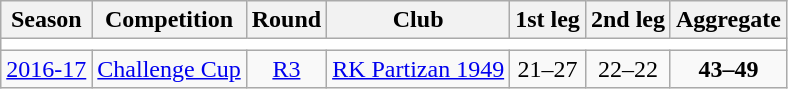<table class="wikitable">
<tr>
<th>Season</th>
<th>Competition</th>
<th>Round</th>
<th>Club</th>
<th>1st leg</th>
<th>2nd leg</th>
<th>Aggregate</th>
</tr>
<tr>
<td colspan="7" bgcolor=white></td>
</tr>
<tr>
<td><a href='#'>2016-17</a></td>
<td><a href='#'>Challenge Cup</a></td>
<td style="text-align:center;"><a href='#'>R3</a></td>
<td> <a href='#'>RK Partizan 1949</a></td>
<td style="text-align:center;">21–27</td>
<td style="text-align:center;">22–22</td>
<td style="text-align:center;"><strong>43–49</strong></td>
</tr>
</table>
